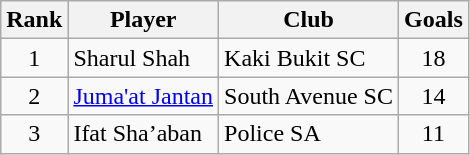<table class="wikitable" style="font-size:100%">
<tr>
<th>Rank</th>
<th>Player</th>
<th>Club</th>
<th>Goals</th>
</tr>
<tr>
<td align="center" rowspan="1">1</td>
<td>Sharul Shah</td>
<td>Kaki Bukit SC</td>
<td align="center" rowspan="1">18</td>
</tr>
<tr>
<td align="center" rowspan="1">2</td>
<td><a href='#'>Juma'at Jantan</a></td>
<td>South Avenue SC</td>
<td align="center" rowspan="1">14</td>
</tr>
<tr>
<td align="center" rowspan="2">3</td>
<td>Ifat Sha’aban</td>
<td>Police SA</td>
<td align="center" rowspan="1">11</td>
</tr>
</table>
